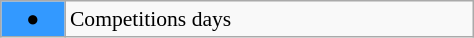<table class=wikitable style="margin:0.5em auto; font-size:90%; position:relative; width:25%;">
<tr>
<td style="width:2.5em; background-color:#3399ff; text-align:center;">●</td>
<td>Competitions days</td>
</tr>
</table>
